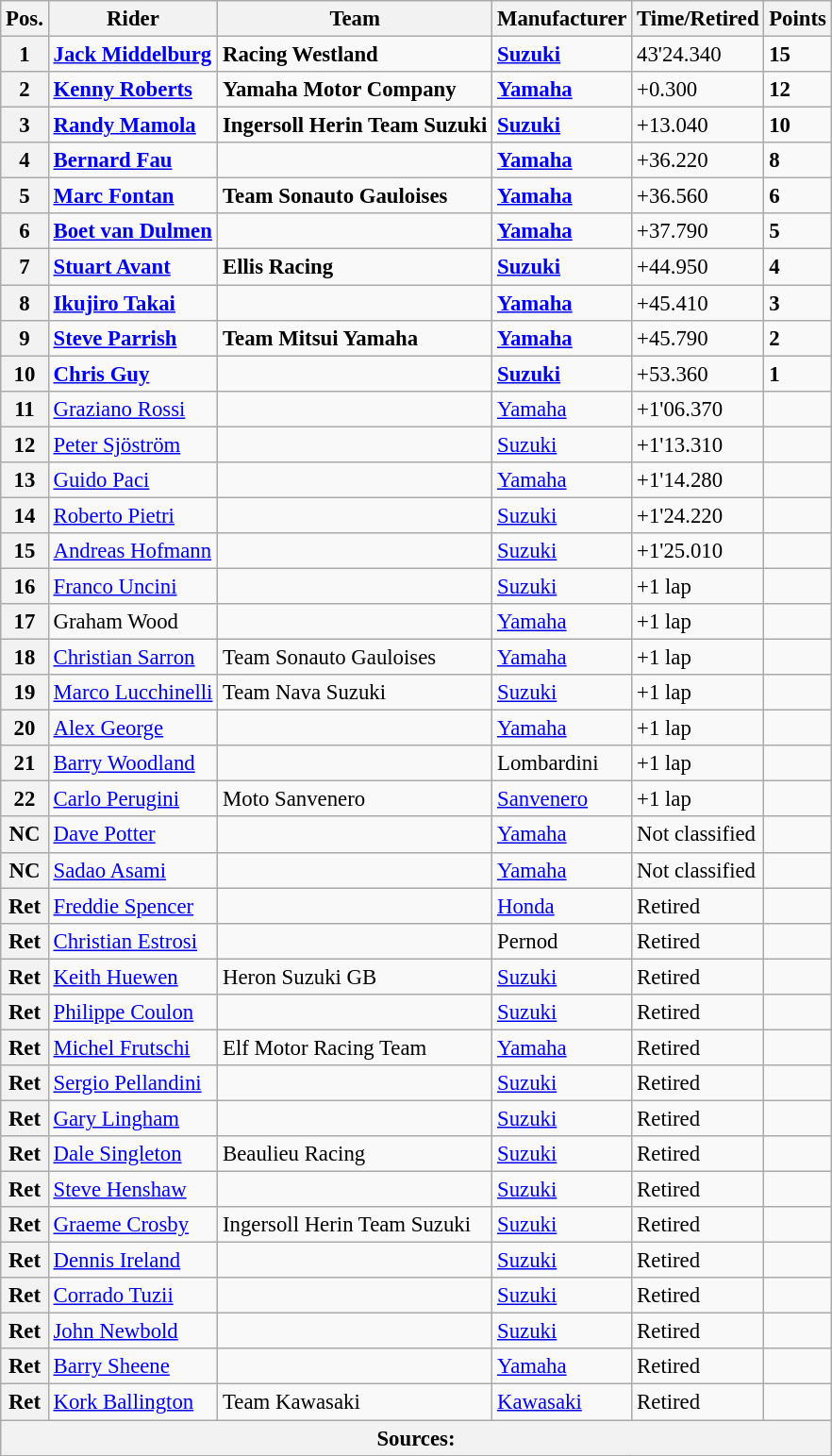<table class="wikitable" style="font-size: 95%;">
<tr>
<th>Pos.</th>
<th>Rider</th>
<th>Team</th>
<th>Manufacturer</th>
<th>Time/Retired</th>
<th>Points</th>
</tr>
<tr>
<th>1</th>
<td> <strong><a href='#'>Jack Middelburg</a></strong></td>
<td><strong>Racing Westland</strong></td>
<td><strong><a href='#'>Suzuki</a></strong></td>
<td>43'24.340</td>
<td><strong>15</strong></td>
</tr>
<tr>
<th>2</th>
<td> <strong><a href='#'>Kenny Roberts</a></strong></td>
<td><strong>Yamaha Motor Company</strong></td>
<td><strong><a href='#'>Yamaha</a></strong></td>
<td>+0.300</td>
<td><strong>12</strong></td>
</tr>
<tr>
<th>3</th>
<td> <strong><a href='#'>Randy Mamola</a></strong></td>
<td><strong>Ingersoll Herin Team Suzuki</strong></td>
<td><strong><a href='#'>Suzuki</a></strong></td>
<td>+13.040</td>
<td><strong>10</strong></td>
</tr>
<tr>
<th>4</th>
<td> <strong><a href='#'>Bernard Fau</a></strong></td>
<td></td>
<td><strong><a href='#'>Yamaha</a></strong></td>
<td>+36.220</td>
<td><strong>8</strong></td>
</tr>
<tr>
<th>5</th>
<td> <strong><a href='#'>Marc Fontan</a></strong></td>
<td><strong>Team Sonauto Gauloises</strong></td>
<td><strong><a href='#'>Yamaha</a></strong></td>
<td>+36.560</td>
<td><strong>6</strong></td>
</tr>
<tr>
<th>6</th>
<td> <strong><a href='#'>Boet van Dulmen</a></strong></td>
<td></td>
<td><strong><a href='#'>Yamaha</a></strong></td>
<td>+37.790</td>
<td><strong>5</strong></td>
</tr>
<tr>
<th>7</th>
<td> <strong><a href='#'>Stuart Avant</a></strong></td>
<td><strong>Ellis Racing</strong></td>
<td><strong><a href='#'>Suzuki</a></strong></td>
<td>+44.950</td>
<td><strong>4</strong></td>
</tr>
<tr>
<th>8</th>
<td> <strong><a href='#'>Ikujiro Takai</a></strong></td>
<td></td>
<td><strong><a href='#'>Yamaha</a></strong></td>
<td>+45.410</td>
<td><strong>3</strong></td>
</tr>
<tr>
<th>9</th>
<td> <strong><a href='#'>Steve Parrish</a></strong></td>
<td><strong>Team Mitsui Yamaha</strong></td>
<td><strong><a href='#'>Yamaha</a></strong></td>
<td>+45.790</td>
<td><strong>2</strong></td>
</tr>
<tr>
<th>10</th>
<td> <strong><a href='#'>Chris Guy</a></strong></td>
<td></td>
<td><strong><a href='#'>Suzuki</a></strong></td>
<td>+53.360</td>
<td><strong>1</strong></td>
</tr>
<tr>
<th>11</th>
<td> <a href='#'>Graziano Rossi</a></td>
<td></td>
<td><a href='#'>Yamaha</a></td>
<td>+1'06.370</td>
<td></td>
</tr>
<tr>
<th>12</th>
<td> <a href='#'>Peter Sjöström</a></td>
<td></td>
<td><a href='#'>Suzuki</a></td>
<td>+1'13.310</td>
<td></td>
</tr>
<tr>
<th>13</th>
<td> <a href='#'>Guido Paci</a></td>
<td></td>
<td><a href='#'>Yamaha</a></td>
<td>+1'14.280</td>
<td></td>
</tr>
<tr>
<th>14</th>
<td> <a href='#'>Roberto Pietri</a></td>
<td></td>
<td><a href='#'>Suzuki</a></td>
<td>+1'24.220</td>
<td></td>
</tr>
<tr>
<th>15</th>
<td> <a href='#'>Andreas Hofmann</a></td>
<td></td>
<td><a href='#'>Suzuki</a></td>
<td>+1'25.010</td>
<td></td>
</tr>
<tr>
<th>16</th>
<td> <a href='#'>Franco Uncini</a></td>
<td></td>
<td><a href='#'>Suzuki</a></td>
<td>+1 lap</td>
<td></td>
</tr>
<tr>
<th>17</th>
<td> Graham Wood</td>
<td></td>
<td><a href='#'>Yamaha</a></td>
<td>+1 lap</td>
<td></td>
</tr>
<tr>
<th>18</th>
<td> <a href='#'>Christian Sarron</a></td>
<td>Team Sonauto Gauloises</td>
<td><a href='#'>Yamaha</a></td>
<td>+1 lap</td>
<td></td>
</tr>
<tr>
<th>19</th>
<td> <a href='#'>Marco Lucchinelli</a></td>
<td>Team Nava Suzuki</td>
<td><a href='#'>Suzuki</a></td>
<td>+1 lap</td>
<td></td>
</tr>
<tr>
<th>20</th>
<td> <a href='#'>Alex George</a></td>
<td></td>
<td><a href='#'>Yamaha</a></td>
<td>+1 lap</td>
<td></td>
</tr>
<tr>
<th>21</th>
<td> <a href='#'>Barry Woodland</a></td>
<td></td>
<td>Lombardini</td>
<td>+1 lap</td>
<td></td>
</tr>
<tr>
<th>22</th>
<td> <a href='#'>Carlo Perugini</a></td>
<td>Moto Sanvenero</td>
<td><a href='#'>Sanvenero</a></td>
<td>+1 lap</td>
<td></td>
</tr>
<tr>
<th>NC</th>
<td> <a href='#'>Dave Potter</a></td>
<td></td>
<td><a href='#'>Yamaha</a></td>
<td>Not classified</td>
<td></td>
</tr>
<tr>
<th>NC</th>
<td> <a href='#'>Sadao Asami</a></td>
<td></td>
<td><a href='#'>Yamaha</a></td>
<td>Not classified</td>
<td></td>
</tr>
<tr>
<th>Ret</th>
<td> <a href='#'>Freddie Spencer</a></td>
<td></td>
<td><a href='#'>Honda</a></td>
<td>Retired</td>
<td></td>
</tr>
<tr>
<th>Ret</th>
<td> <a href='#'>Christian Estrosi</a></td>
<td></td>
<td>Pernod</td>
<td>Retired</td>
<td></td>
</tr>
<tr>
<th>Ret</th>
<td> <a href='#'>Keith Huewen</a></td>
<td>Heron Suzuki GB</td>
<td><a href='#'>Suzuki</a></td>
<td>Retired</td>
<td></td>
</tr>
<tr>
<th>Ret</th>
<td> <a href='#'>Philippe Coulon</a></td>
<td></td>
<td><a href='#'>Suzuki</a></td>
<td>Retired</td>
<td></td>
</tr>
<tr>
<th>Ret</th>
<td> <a href='#'>Michel Frutschi</a></td>
<td>Elf Motor Racing Team</td>
<td><a href='#'>Yamaha</a></td>
<td>Retired</td>
<td></td>
</tr>
<tr>
<th>Ret</th>
<td> <a href='#'>Sergio Pellandini</a></td>
<td></td>
<td><a href='#'>Suzuki</a></td>
<td>Retired</td>
<td></td>
</tr>
<tr>
<th>Ret</th>
<td> <a href='#'>Gary Lingham</a></td>
<td></td>
<td><a href='#'>Suzuki</a></td>
<td>Retired</td>
<td></td>
</tr>
<tr>
<th>Ret</th>
<td> <a href='#'>Dale Singleton</a></td>
<td>Beaulieu Racing</td>
<td><a href='#'>Suzuki</a></td>
<td>Retired</td>
<td></td>
</tr>
<tr>
<th>Ret</th>
<td> <a href='#'>Steve Henshaw</a></td>
<td></td>
<td><a href='#'>Suzuki</a></td>
<td>Retired</td>
<td></td>
</tr>
<tr>
<th>Ret</th>
<td> <a href='#'>Graeme Crosby</a></td>
<td>Ingersoll Herin Team Suzuki</td>
<td><a href='#'>Suzuki</a></td>
<td>Retired</td>
<td></td>
</tr>
<tr>
<th>Ret</th>
<td> <a href='#'>Dennis Ireland</a></td>
<td></td>
<td><a href='#'>Suzuki</a></td>
<td>Retired</td>
<td></td>
</tr>
<tr>
<th>Ret</th>
<td> <a href='#'>Corrado Tuzii</a></td>
<td></td>
<td><a href='#'>Suzuki</a></td>
<td>Retired</td>
<td></td>
</tr>
<tr>
<th>Ret</th>
<td> <a href='#'>John Newbold</a></td>
<td></td>
<td><a href='#'>Suzuki</a></td>
<td>Retired</td>
<td></td>
</tr>
<tr>
<th>Ret</th>
<td> <a href='#'>Barry Sheene</a></td>
<td></td>
<td><a href='#'>Yamaha</a></td>
<td>Retired</td>
<td></td>
</tr>
<tr>
<th>Ret</th>
<td> <a href='#'>Kork Ballington</a></td>
<td>Team Kawasaki</td>
<td><a href='#'>Kawasaki</a></td>
<td>Retired</td>
<td></td>
</tr>
<tr>
<th colspan=8>Sources:</th>
</tr>
</table>
